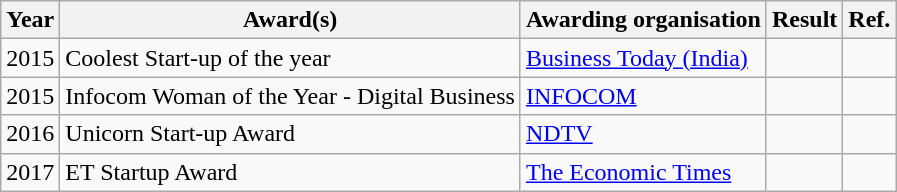<table class="wikitable">
<tr>
<th>Year</th>
<th>Award(s)</th>
<th>Awarding organisation</th>
<th>Result</th>
<th>Ref.</th>
</tr>
<tr>
<td>2015</td>
<td>Coolest Start-up of the year</td>
<td><a href='#'>Business Today (India)</a></td>
<td></td>
<td></td>
</tr>
<tr>
<td>2015</td>
<td>Infocom Woman of the Year - Digital Business</td>
<td><a href='#'>INFOCOM</a></td>
<td></td>
<td></td>
</tr>
<tr>
<td>2016</td>
<td>Unicorn Start-up Award</td>
<td><a href='#'>NDTV</a></td>
<td></td>
<td></td>
</tr>
<tr>
<td>2017</td>
<td>ET Startup Award</td>
<td><a href='#'>The Economic Times</a></td>
<td></td>
<td></td>
</tr>
</table>
